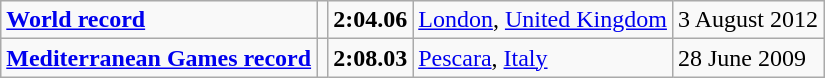<table class="wikitable">
<tr>
<td><strong><a href='#'>World record</a></strong></td>
<td></td>
<td><strong>2:04.06</strong></td>
<td><a href='#'>London</a>, <a href='#'>United Kingdom</a></td>
<td>3 August 2012</td>
</tr>
<tr>
<td><strong><a href='#'>Mediterranean Games record</a></strong></td>
<td></td>
<td><strong>2:08.03</strong></td>
<td><a href='#'>Pescara</a>, <a href='#'>Italy</a></td>
<td>28 June 2009</td>
</tr>
</table>
